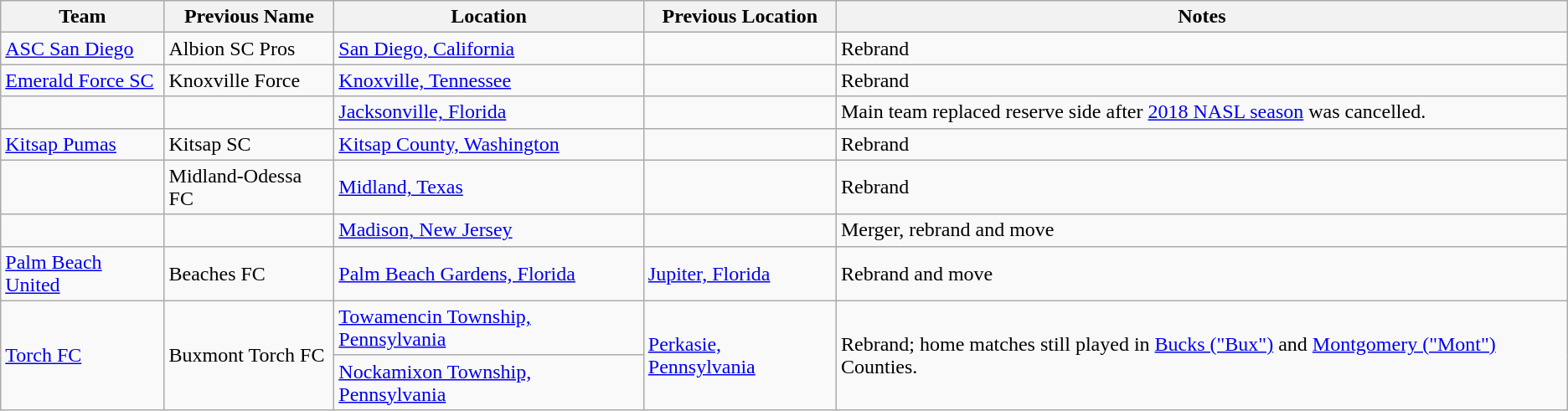<table class="wikitable sortable">
<tr>
<th>Team</th>
<th>Previous Name</th>
<th>Location</th>
<th>Previous Location</th>
<th class=unsortable>Notes</th>
</tr>
<tr>
<td><a href='#'>ASC San Diego</a></td>
<td>Albion SC Pros</td>
<td><a href='#'>San Diego, California</a></td>
<td></td>
<td>Rebrand</td>
</tr>
<tr>
<td><a href='#'>Emerald Force SC</a></td>
<td>Knoxville Force</td>
<td><a href='#'>Knoxville, Tennessee</a></td>
<td></td>
<td>Rebrand</td>
</tr>
<tr>
<td></td>
<td></td>
<td><a href='#'>Jacksonville, Florida</a></td>
<td></td>
<td>Main team replaced reserve side after <a href='#'>2018 NASL season</a> was cancelled.</td>
</tr>
<tr>
<td><a href='#'>Kitsap Pumas</a></td>
<td>Kitsap SC</td>
<td><a href='#'>Kitsap County, Washington</a></td>
<td></td>
<td>Rebrand</td>
</tr>
<tr>
<td></td>
<td>Midland-Odessa FC</td>
<td><a href='#'>Midland, Texas</a></td>
<td></td>
<td>Rebrand</td>
</tr>
<tr>
<td></td>
<td></td>
<td><a href='#'>Madison, New Jersey</a></td>
<td></td>
<td>Merger, rebrand and move</td>
</tr>
<tr>
<td><a href='#'>Palm Beach United</a></td>
<td>Beaches FC</td>
<td><a href='#'>Palm Beach Gardens, Florida</a></td>
<td><a href='#'>Jupiter, Florida</a></td>
<td>Rebrand and move</td>
</tr>
<tr>
<td rowspan=2><a href='#'>Torch FC</a></td>
<td rowspan=2>Buxmont Torch FC</td>
<td><a href='#'>Towamencin Township, Pennsylvania</a></td>
<td rowspan=2><a href='#'>Perkasie, Pennsylvania</a></td>
<td rowspan=2>Rebrand; home matches still played in <a href='#'>Bucks ("Bux")</a> and <a href='#'>Montgomery ("Mont")</a> Counties.</td>
</tr>
<tr>
<td><a href='#'>Nockamixon Township, Pennsylvania</a></td>
</tr>
</table>
